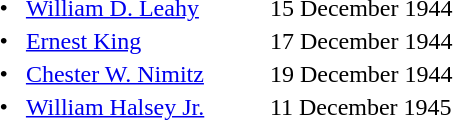<table>
<tr>
<td>      •  </td>
<td><a href='#'>William D. Leahy</a></td>
<td>15 December 1944</td>
</tr>
<tr>
<td>      •  </td>
<td><a href='#'>Ernest King</a></td>
<td>17 December 1944</td>
</tr>
<tr>
<td>      •  </td>
<td><a href='#'>Chester W. Nimitz</a>          </td>
<td>19 December 1944</td>
</tr>
<tr>
<td>      •  </td>
<td><a href='#'>William Halsey Jr.</a></td>
<td>11 December 1945</td>
</tr>
</table>
